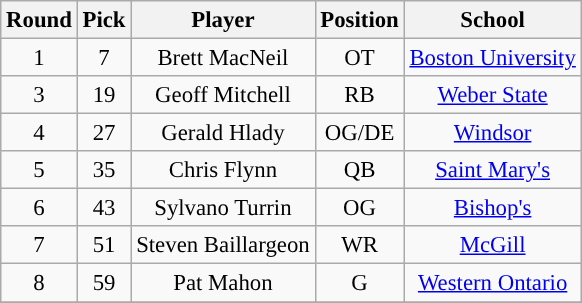<table class="wikitable" style="font-size: 95%;">
<tr>
<th scope="col">Round</th>
<th scope="col">Pick</th>
<th scope="col">Player</th>
<th scope="col">Position</th>
<th scope="col">School</th>
</tr>
<tr align="center">
<td align=center>1</td>
<td>7</td>
<td>Brett MacNeil</td>
<td>OT</td>
<td><a href='#'>Boston University</a></td>
</tr>
<tr align="center">
<td align=center>3</td>
<td>19</td>
<td>Geoff Mitchell</td>
<td>RB</td>
<td><a href='#'>Weber State</a></td>
</tr>
<tr align="center">
<td align=center>4</td>
<td>27</td>
<td>Gerald Hlady</td>
<td>OG/DE</td>
<td><a href='#'>Windsor</a></td>
</tr>
<tr align="center">
<td align=center>5</td>
<td>35</td>
<td>Chris Flynn</td>
<td>QB</td>
<td><a href='#'>Saint Mary's</a></td>
</tr>
<tr align="center">
<td align=center>6</td>
<td>43</td>
<td>Sylvano Turrin</td>
<td>OG</td>
<td><a href='#'>Bishop's</a></td>
</tr>
<tr align="center">
<td align=center>7</td>
<td>51</td>
<td>Steven Baillargeon</td>
<td>WR</td>
<td><a href='#'>McGill</a></td>
</tr>
<tr align="center">
<td align=center>8</td>
<td>59</td>
<td>Pat Mahon</td>
<td>G</td>
<td><a href='#'>Western Ontario</a></td>
</tr>
<tr>
</tr>
</table>
